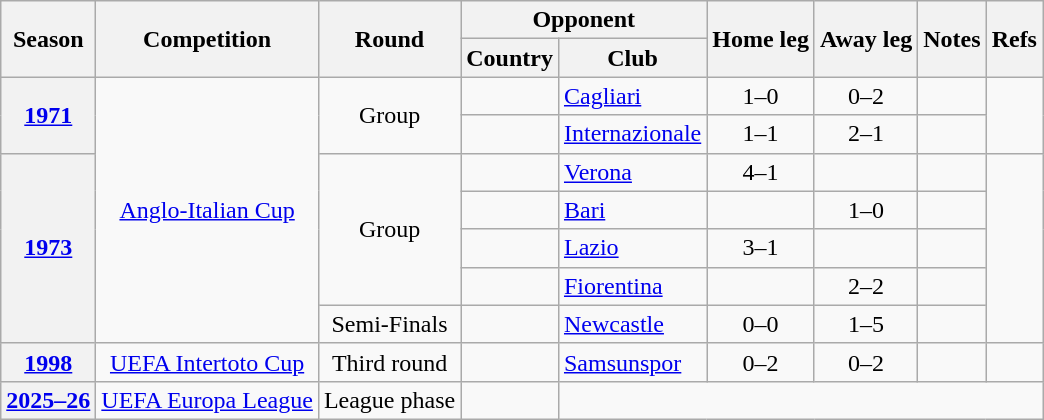<table class="wikitable plainrowheaders" style="text-align:center;">
<tr>
<th rowspan=2 scope="col">Season</th>
<th rowspan=2 scope="col">Competition</th>
<th rowspan=2 scope="col">Round</th>
<th colspan=2>Opponent</th>
<th rowspan=2 scope="col">Home leg</th>
<th rowspan=2 scope="col">Away leg</th>
<th rowspan=2 scope="col">Notes</th>
<th rowspan=2 scope="col">Refs</th>
</tr>
<tr>
<th scope="col">Country</th>
<th scope="col">Club</th>
</tr>
<tr>
<th rowspan=2><a href='#'>1971</a></th>
<td rowspan=7><a href='#'>Anglo-Italian Cup</a></td>
<td rowspan=2>Group</td>
<td align=left></td>
<td align=left><a href='#'>Cagliari</a></td>
<td>1–0</td>
<td>0–2</td>
<td></td>
<td rowspan=2></td>
</tr>
<tr>
<td align=left></td>
<td align=left><a href='#'>Internazionale</a></td>
<td>1–1</td>
<td>2–1</td>
<td></td>
</tr>
<tr>
<th rowspan=5><a href='#'>1973</a></th>
<td rowspan=4>Group</td>
<td align=left></td>
<td align=left><a href='#'>Verona</a></td>
<td>4–1</td>
<td></td>
<td></td>
<td rowspan=5></td>
</tr>
<tr>
<td align=left></td>
<td align=left><a href='#'>Bari</a></td>
<td></td>
<td>1–0</td>
<td></td>
</tr>
<tr>
<td align=left></td>
<td align=left><a href='#'>Lazio</a></td>
<td>3–1</td>
<td></td>
<td></td>
</tr>
<tr>
<td align=left></td>
<td align=left><a href='#'>Fiorentina</a></td>
<td></td>
<td>2–2</td>
<td></td>
</tr>
<tr>
<td>Semi-Finals</td>
<td align=left></td>
<td align=left><a href='#'>Newcastle</a></td>
<td>0–0</td>
<td>1–5</td>
<td></td>
</tr>
<tr>
<th><a href='#'>1998</a></th>
<td><a href='#'>UEFA Intertoto Cup</a></td>
<td>Third round</td>
<td align=left></td>
<td align=left><a href='#'>Samsunspor</a></td>
<td>0–2</td>
<td>0–2</td>
<td></td>
<td></td>
</tr>
<tr>
<th><a href='#'>2025–26</a></th>
<td><a href='#'>UEFA Europa League</a></td>
<td>League phase</td>
<td align=left></td>
</tr>
</table>
